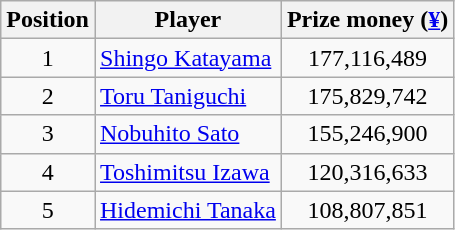<table class="wikitable">
<tr>
<th>Position</th>
<th>Player</th>
<th>Prize money (<a href='#'>¥</a>)</th>
</tr>
<tr>
<td align=center>1</td>
<td> <a href='#'>Shingo Katayama</a></td>
<td align=center>177,116,489</td>
</tr>
<tr>
<td align=center>2</td>
<td> <a href='#'>Toru Taniguchi</a></td>
<td align=center>175,829,742</td>
</tr>
<tr>
<td align=center>3</td>
<td> <a href='#'>Nobuhito Sato</a></td>
<td align=center>155,246,900</td>
</tr>
<tr>
<td align=center>4</td>
<td> <a href='#'>Toshimitsu Izawa</a></td>
<td align=center>120,316,633</td>
</tr>
<tr>
<td align=center>5</td>
<td> <a href='#'>Hidemichi Tanaka</a></td>
<td align=center>108,807,851</td>
</tr>
</table>
